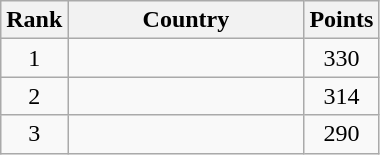<table class="wikitable" border="1">
<tr>
<th width=30>Rank</th>
<th width=150>Country</th>
<th width=25>Points</th>
</tr>
<tr align="center">
<td>1</td>
<td align="left"></td>
<td>330</td>
</tr>
<tr align="center">
<td>2</td>
<td align="left"></td>
<td>314</td>
</tr>
<tr align="center">
<td>3</td>
<td align="left"></td>
<td>290</td>
</tr>
</table>
